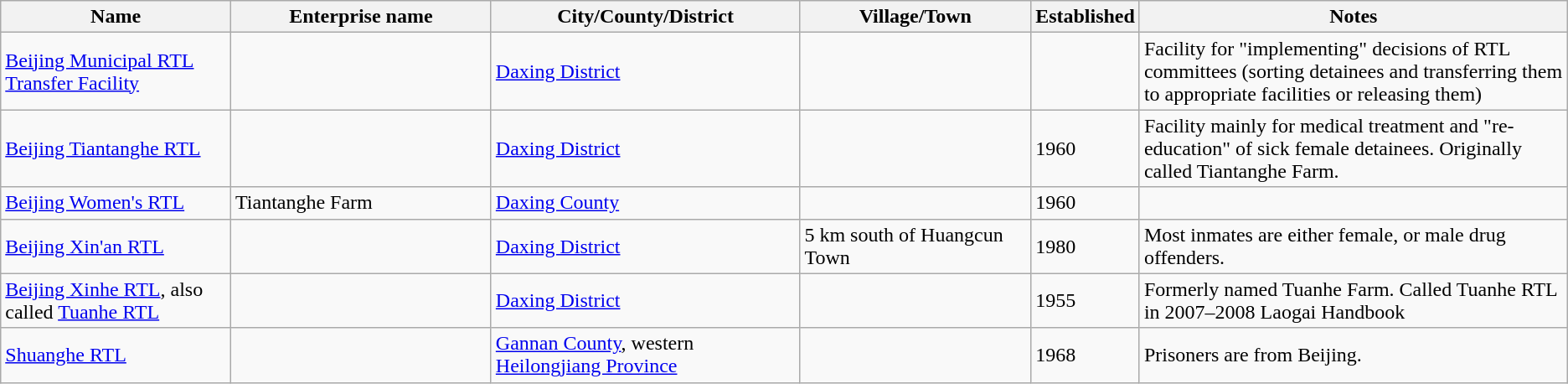<table class="wikitable">
<tr>
<th width=15%>Name</th>
<th width=17%>Enterprise name</th>
<th width=20%>City/County/District</th>
<th width=15%>Village/Town</th>
<th width=5%>Established</th>
<th width=28%>Notes</th>
</tr>
<tr>
<td><a href='#'>Beijing Municipal RTL Transfer Facility</a></td>
<td></td>
<td><a href='#'>Daxing District</a></td>
<td></td>
<td></td>
<td>Facility for "implementing" decisions of RTL committees (sorting detainees and transferring them to appropriate facilities or releasing them)</td>
</tr>
<tr>
<td><a href='#'>Beijing Tiantanghe RTL</a></td>
<td></td>
<td><a href='#'>Daxing District</a></td>
<td></td>
<td>1960</td>
<td>Facility mainly for medical treatment and "re-education" of sick female detainees.  Originally called Tiantanghe Farm.</td>
</tr>
<tr>
<td><a href='#'>Beijing Women's RTL</a></td>
<td>Tiantanghe Farm</td>
<td><a href='#'>Daxing County</a></td>
<td></td>
<td>1960</td>
<td></td>
</tr>
<tr>
<td><a href='#'>Beijing Xin'an RTL</a></td>
<td></td>
<td><a href='#'>Daxing District</a></td>
<td>5 km south of Huangcun Town</td>
<td>1980</td>
<td>Most inmates are either female, or male drug offenders.</td>
</tr>
<tr>
<td><a href='#'>Beijing Xinhe RTL</a>, also called <a href='#'>Tuanhe RTL</a></td>
<td></td>
<td><a href='#'>Daxing District</a></td>
<td></td>
<td>1955</td>
<td>Formerly named Tuanhe Farm. Called Tuanhe RTL in 2007–2008 Laogai Handbook</td>
</tr>
<tr>
<td><a href='#'>Shuanghe RTL</a></td>
<td></td>
<td><a href='#'>Gannan County</a>, western <a href='#'>Heilongjiang Province</a></td>
<td></td>
<td>1968</td>
<td>Prisoners are from Beijing.</td>
</tr>
</table>
